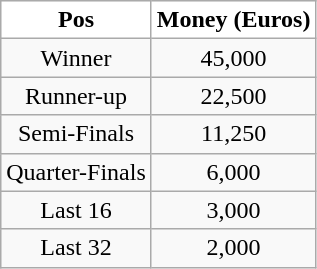<table class="wikitable" style="text-align: center;">
<tr>
<th style="background:#ffffff; color:#000000;">Pos</th>
<th style="background:#ffffff; color:#000000;">Money (Euros)</th>
</tr>
<tr>
<td>Winner</td>
<td>45,000</td>
</tr>
<tr>
<td>Runner-up</td>
<td>22,500</td>
</tr>
<tr>
<td>Semi-Finals</td>
<td>11,250</td>
</tr>
<tr>
<td>Quarter-Finals</td>
<td>6,000</td>
</tr>
<tr>
<td>Last 16</td>
<td>3,000</td>
</tr>
<tr>
<td>Last 32</td>
<td>2,000</td>
</tr>
</table>
